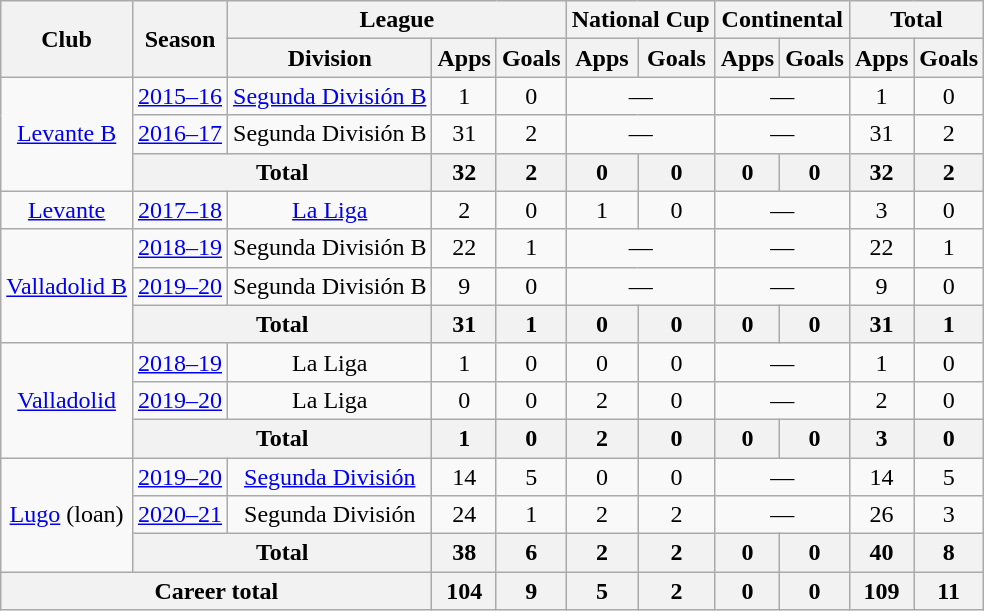<table class="wikitable" style="text-align:center">
<tr>
<th rowspan="2">Club</th>
<th rowspan="2">Season</th>
<th colspan="3">League</th>
<th colspan="2">National Cup</th>
<th colspan="2">Continental</th>
<th colspan="2">Total</th>
</tr>
<tr>
<th>Division</th>
<th>Apps</th>
<th>Goals</th>
<th>Apps</th>
<th>Goals</th>
<th>Apps</th>
<th>Goals</th>
<th>Apps</th>
<th>Goals</th>
</tr>
<tr>
<td rowspan="3"><a href='#'>Levante B</a></td>
<td><a href='#'>2015–16</a></td>
<td><a href='#'>Segunda División B</a></td>
<td>1</td>
<td>0</td>
<td colspan="2">—</td>
<td colspan="2">—</td>
<td>1</td>
<td>0</td>
</tr>
<tr>
<td><a href='#'>2016–17</a></td>
<td>Segunda División B</td>
<td>31</td>
<td>2</td>
<td colspan="2">—</td>
<td colspan="2">—</td>
<td>31</td>
<td>2</td>
</tr>
<tr>
<th colspan="2">Total</th>
<th>32</th>
<th>2</th>
<th>0</th>
<th>0</th>
<th>0</th>
<th>0</th>
<th>32</th>
<th>2</th>
</tr>
<tr>
<td><a href='#'>Levante</a></td>
<td><a href='#'>2017–18</a></td>
<td><a href='#'>La Liga</a></td>
<td>2</td>
<td>0</td>
<td>1</td>
<td>0</td>
<td colspan="2">—</td>
<td>3</td>
<td>0</td>
</tr>
<tr>
<td rowspan="3"><a href='#'>Valladolid B</a></td>
<td><a href='#'>2018–19</a></td>
<td>Segunda División B</td>
<td>22</td>
<td>1</td>
<td colspan="2">—</td>
<td colspan="2">—</td>
<td>22</td>
<td>1</td>
</tr>
<tr>
<td><a href='#'>2019–20</a></td>
<td>Segunda División B</td>
<td>9</td>
<td>0</td>
<td colspan="2">—</td>
<td colspan="2">—</td>
<td>9</td>
<td>0</td>
</tr>
<tr>
<th colspan="2">Total</th>
<th>31</th>
<th>1</th>
<th>0</th>
<th>0</th>
<th>0</th>
<th>0</th>
<th>31</th>
<th>1</th>
</tr>
<tr>
<td rowspan="3"><a href='#'>Valladolid</a></td>
<td><a href='#'>2018–19</a></td>
<td>La Liga</td>
<td>1</td>
<td>0</td>
<td>0</td>
<td>0</td>
<td colspan="2">—</td>
<td>1</td>
<td>0</td>
</tr>
<tr>
<td><a href='#'>2019–20</a></td>
<td>La Liga</td>
<td>0</td>
<td>0</td>
<td>2</td>
<td>0</td>
<td colspan="2">—</td>
<td>2</td>
<td>0</td>
</tr>
<tr>
<th colspan="2">Total</th>
<th>1</th>
<th>0</th>
<th>2</th>
<th>0</th>
<th>0</th>
<th>0</th>
<th>3</th>
<th>0</th>
</tr>
<tr>
<td rowspan="3"><a href='#'>Lugo</a> (loan)</td>
<td><a href='#'>2019–20</a></td>
<td><a href='#'>Segunda División</a></td>
<td>14</td>
<td>5</td>
<td>0</td>
<td>0</td>
<td colspan="2">—</td>
<td>14</td>
<td>5</td>
</tr>
<tr>
<td><a href='#'>2020–21</a></td>
<td>Segunda División</td>
<td>24</td>
<td>1</td>
<td>2</td>
<td>2</td>
<td colspan="2">—</td>
<td>26</td>
<td>3</td>
</tr>
<tr>
<th colspan="2">Total</th>
<th>38</th>
<th>6</th>
<th>2</th>
<th>2</th>
<th>0</th>
<th>0</th>
<th>40</th>
<th>8</th>
</tr>
<tr>
<th colspan="3">Career total</th>
<th>104</th>
<th>9</th>
<th>5</th>
<th>2</th>
<th>0</th>
<th>0</th>
<th>109</th>
<th>11</th>
</tr>
</table>
